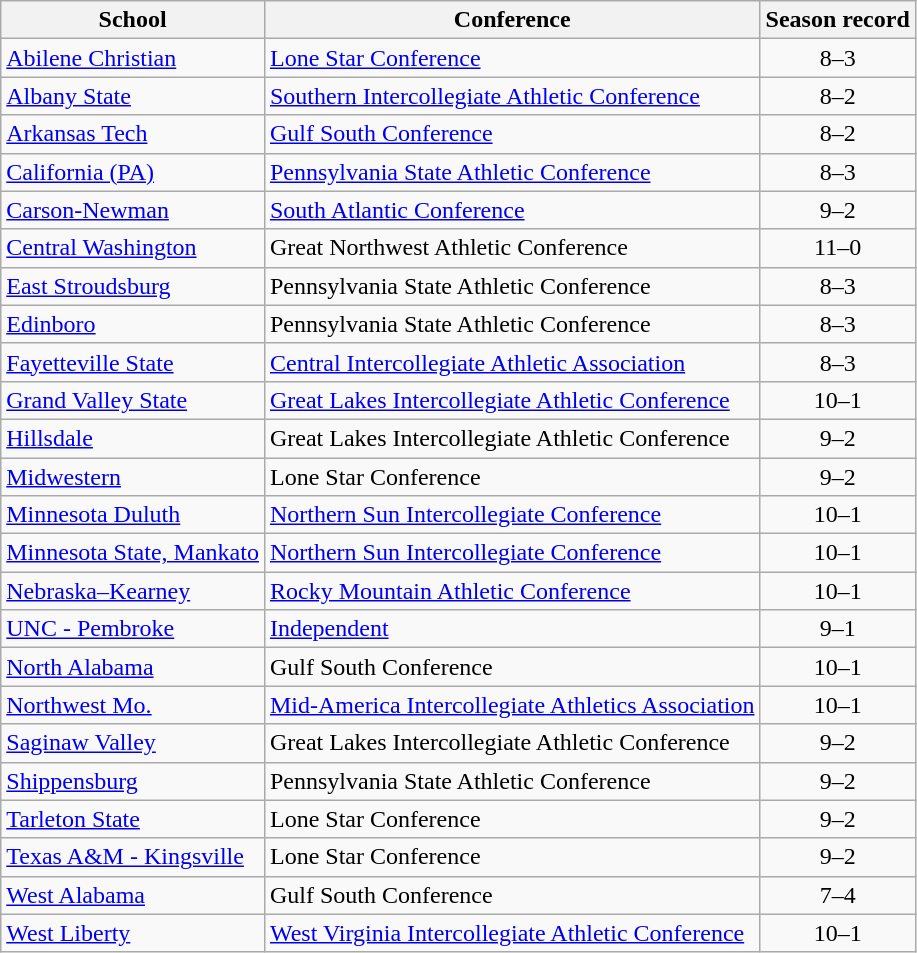<table class="wikitable sortable">
<tr>
<th>School</th>
<th>Conference</th>
<th class="unsortable">Season record </th>
</tr>
<tr>
<td><a href='#'>Abilene Christian</a></td>
<td><a href='#'>Lone Star Conference</a></td>
<td align=center>8–3</td>
</tr>
<tr>
<td><a href='#'>Albany State</a></td>
<td><a href='#'>Southern Intercollegiate Athletic Conference</a></td>
<td align=center>8–2</td>
</tr>
<tr>
<td><a href='#'>Arkansas Tech</a></td>
<td><a href='#'>Gulf South Conference</a></td>
<td align=center>8–2</td>
</tr>
<tr>
<td><a href='#'>California (PA)</a></td>
<td><a href='#'>Pennsylvania State Athletic Conference</a></td>
<td align=center>8–3</td>
</tr>
<tr>
<td><a href='#'>Carson-Newman</a></td>
<td><a href='#'>South Atlantic Conference</a></td>
<td align=center>9–2</td>
</tr>
<tr>
<td><a href='#'>Central Washington</a></td>
<td>Great Northwest Athletic Conference</td>
<td align=center>11–0</td>
</tr>
<tr>
<td><a href='#'>East Stroudsburg</a></td>
<td>Pennsylvania State Athletic Conference</td>
<td align=center>8–3</td>
</tr>
<tr>
<td><a href='#'>Edinboro</a></td>
<td>Pennsylvania State Athletic Conference</td>
<td align=center>8–3</td>
</tr>
<tr>
<td><a href='#'>Fayetteville State</a></td>
<td><a href='#'>Central Intercollegiate Athletic Association</a></td>
<td align=center>8–3</td>
</tr>
<tr>
<td><a href='#'>Grand Valley State</a></td>
<td><a href='#'>Great Lakes Intercollegiate Athletic Conference</a></td>
<td align=center>10–1</td>
</tr>
<tr>
<td><a href='#'>Hillsdale</a></td>
<td>Great Lakes Intercollegiate Athletic Conference</td>
<td align=center>9–2</td>
</tr>
<tr>
<td><a href='#'>Midwestern</a></td>
<td>Lone Star Conference</td>
<td align=center>9–2</td>
</tr>
<tr>
<td><a href='#'>Minnesota Duluth</a></td>
<td><a href='#'>Northern Sun Intercollegiate Conference</a></td>
<td align=center>10–1</td>
</tr>
<tr>
<td><a href='#'>Minnesota State, Mankato</a></td>
<td><a href='#'>Northern Sun Intercollegiate Conference</a></td>
<td align=center>10–1</td>
</tr>
<tr>
<td><a href='#'>Nebraska–Kearney</a></td>
<td><a href='#'>Rocky Mountain Athletic Conference</a></td>
<td align=center>10–1</td>
</tr>
<tr>
<td><a href='#'>UNC - Pembroke</a></td>
<td><a href='#'>Independent</a></td>
<td align=center>9–1</td>
</tr>
<tr>
<td><a href='#'>North Alabama</a></td>
<td>Gulf South Conference</td>
<td align=center>10–1</td>
</tr>
<tr>
<td><a href='#'>Northwest Mo.</a></td>
<td><a href='#'>Mid-America Intercollegiate Athletics Association</a></td>
<td align=center>10–1</td>
</tr>
<tr>
<td><a href='#'>Saginaw Valley</a></td>
<td>Great Lakes Intercollegiate Athletic Conference</td>
<td align=center>9–2</td>
</tr>
<tr>
<td><a href='#'>Shippensburg</a></td>
<td>Pennsylvania State Athletic Conference</td>
<td align=center>9–2</td>
</tr>
<tr>
<td><a href='#'>Tarleton State</a></td>
<td>Lone Star Conference</td>
<td align=center>9–2</td>
</tr>
<tr>
<td><a href='#'>Texas A&M - Kingsville</a></td>
<td>Lone Star Conference</td>
<td align=center>9–2</td>
</tr>
<tr>
<td><a href='#'>West Alabama</a></td>
<td>Gulf South Conference</td>
<td align=center>7–4</td>
</tr>
<tr>
<td><a href='#'>West Liberty</a></td>
<td><a href='#'>West Virginia Intercollegiate Athletic Conference</a></td>
<td align=center>10–1</td>
</tr>
</table>
